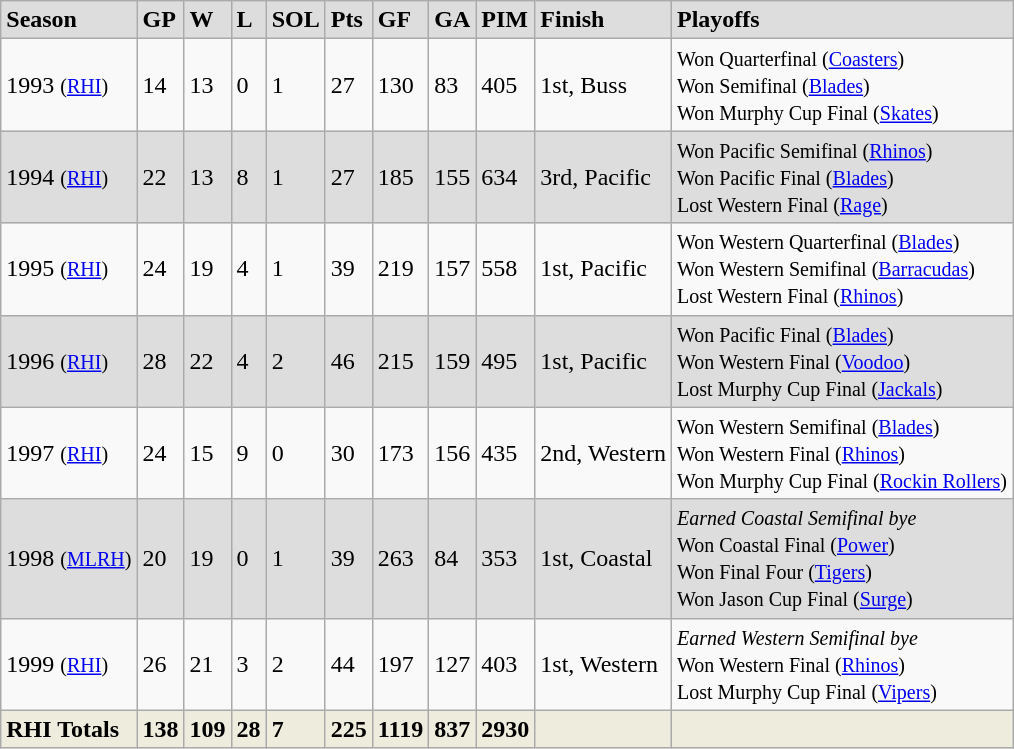<table class="wikitable">
<tr style="font-weight:bold; background-color:#dddddd;" |>
<td>Season</td>
<td>GP</td>
<td>W</td>
<td>L</td>
<td>SOL</td>
<td>Pts</td>
<td>GF</td>
<td>GA</td>
<td>PIM</td>
<td>Finish</td>
<td>Playoffs</td>
</tr>
<tr>
<td>1993 <small>(<a href='#'>RHI</a>)</small></td>
<td>14</td>
<td>13</td>
<td>0</td>
<td>1</td>
<td>27</td>
<td>130</td>
<td>83</td>
<td>405</td>
<td>1st, Buss</td>
<td><small>Won Quarterfinal (<a href='#'>Coasters</a>) <br> Won Semifinal (<a href='#'>Blades</a>) <br> Won Murphy Cup Final (<a href='#'>Skates</a>)</small></td>
</tr>
<tr bgcolor="#dddddd">
<td>1994 <small>(<a href='#'>RHI</a>)</small></td>
<td>22</td>
<td>13</td>
<td>8</td>
<td>1</td>
<td>27</td>
<td>185</td>
<td>155</td>
<td>634</td>
<td>3rd, Pacific</td>
<td><small>Won Pacific Semifinal (<a href='#'>Rhinos</a>) <br> Won Pacific Final (<a href='#'>Blades</a>) <br> Lost Western Final (<a href='#'>Rage</a>)</small></td>
</tr>
<tr>
<td>1995 <small>(<a href='#'>RHI</a>)</small></td>
<td>24</td>
<td>19</td>
<td>4</td>
<td>1</td>
<td>39</td>
<td>219</td>
<td>157</td>
<td>558</td>
<td>1st, Pacific</td>
<td><small>Won Western Quarterfinal (<a href='#'>Blades</a>) <br> Won Western Semifinal (<a href='#'>Barracudas</a>) <br> Lost Western Final (<a href='#'>Rhinos</a>)</small></td>
</tr>
<tr bgcolor="#dddddd">
<td>1996 <small>(<a href='#'>RHI</a>)</small></td>
<td>28</td>
<td>22</td>
<td>4</td>
<td>2</td>
<td>46</td>
<td>215</td>
<td>159</td>
<td>495</td>
<td>1st, Pacific</td>
<td><small>Won Pacific Final (<a href='#'>Blades</a>) <br> Won Western Final (<a href='#'>Voodoo</a>) <br> Lost Murphy Cup Final (<a href='#'>Jackals</a>)</small></td>
</tr>
<tr>
<td>1997 <small>(<a href='#'>RHI</a>)</small></td>
<td>24</td>
<td>15</td>
<td>9</td>
<td>0</td>
<td>30</td>
<td>173</td>
<td>156</td>
<td>435</td>
<td>2nd, Western</td>
<td><small>Won Western Semifinal (<a href='#'>Blades</a>) <br> Won Western Final (<a href='#'>Rhinos</a>) <br> Won Murphy Cup Final (<a href='#'>Rockin Rollers</a>)</small></td>
</tr>
<tr bgcolor="#dddddd">
<td>1998 <small>(<a href='#'>MLRH</a>)</small></td>
<td>20</td>
<td>19</td>
<td>0</td>
<td>1</td>
<td>39</td>
<td>263</td>
<td>84</td>
<td>353</td>
<td>1st, Coastal</td>
<td><small><em>Earned Coastal Semifinal bye</em> <br> Won Coastal Final (<a href='#'>Power</a>) <br> Won Final Four (<a href='#'>Tigers</a>) <br> Won Jason Cup Final (<a href='#'>Surge</a>)</small></td>
</tr>
<tr>
<td>1999 <small>(<a href='#'>RHI</a>)</small></td>
<td>26</td>
<td>21</td>
<td>3</td>
<td>2</td>
<td>44</td>
<td>197</td>
<td>127</td>
<td>403</td>
<td>1st, Western</td>
<td><small><em>Earned Western Semifinal bye</em> <br> Won Western Final (<a href='#'>Rhinos</a>) <br> Lost Murphy Cup Final (<a href='#'>Vipers</a>)</small></td>
</tr>
<tr bgcolor="#eeeddd">
<td><strong>RHI Totals</strong></td>
<td><strong>138</strong></td>
<td><strong>109</strong></td>
<td><strong>28</strong></td>
<td><strong>7</strong></td>
<td><strong>225</strong></td>
<td><strong>1119</strong></td>
<td><strong>837</strong></td>
<td><strong>2930</strong></td>
<td></td>
<td></td>
</tr>
</table>
